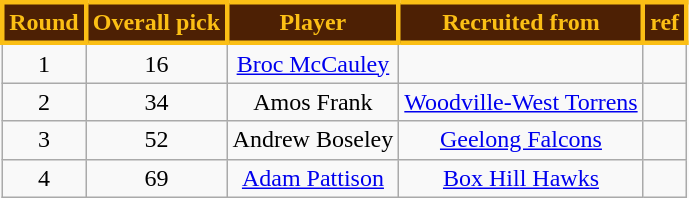<table class="wikitable" style="text-align:center">
<tr>
<th style="background:#4D2004; color:#FBBF15; border: solid #FBBF15">Round</th>
<th style="background:#4D2004; color:#FBBF15; border: solid #FBBF15">Overall pick</th>
<th style="background:#4D2004; color:#FBBF15; border: solid #FBBF15">Player</th>
<th style="background:#4D2004; color:#FBBF15; border: solid #FBBF15">Recruited from</th>
<th style="background:#4D2004; color:#FBBF15; border: solid #FBBF15">ref</th>
</tr>
<tr>
<td>1</td>
<td>16</td>
<td><a href='#'>Broc McCauley</a></td>
<td></td>
<td></td>
</tr>
<tr>
<td>2</td>
<td>34</td>
<td>Amos Frank</td>
<td><a href='#'>Woodville-West Torrens</a></td>
<td></td>
</tr>
<tr>
<td>3</td>
<td>52</td>
<td>Andrew Boseley</td>
<td><a href='#'>Geelong Falcons</a></td>
<td></td>
</tr>
<tr>
<td>4</td>
<td>69</td>
<td><a href='#'>Adam Pattison</a></td>
<td><a href='#'>Box Hill Hawks</a></td>
<td></td>
</tr>
</table>
